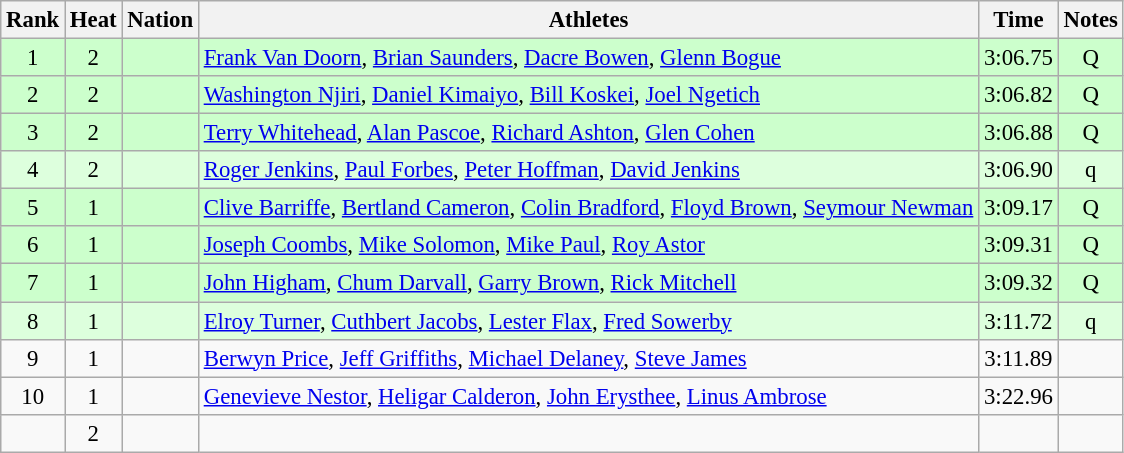<table class="wikitable sortable" style="text-align:center;font-size:95%">
<tr>
<th>Rank</th>
<th>Heat</th>
<th>Nation</th>
<th>Athletes</th>
<th>Time</th>
<th>Notes</th>
</tr>
<tr bgcolor=ccffcc>
<td>1</td>
<td>2</td>
<td align=left></td>
<td align=left><a href='#'>Frank Van Doorn</a>, <a href='#'>Brian Saunders</a>, <a href='#'>Dacre Bowen</a>, <a href='#'>Glenn Bogue</a></td>
<td>3:06.75</td>
<td>Q</td>
</tr>
<tr bgcolor=ccffcc>
<td>2</td>
<td>2</td>
<td align=left></td>
<td align=left><a href='#'>Washington Njiri</a>, <a href='#'>Daniel Kimaiyo</a>, <a href='#'>Bill Koskei</a>, <a href='#'>Joel Ngetich</a></td>
<td>3:06.82</td>
<td>Q</td>
</tr>
<tr bgcolor=ccffcc>
<td>3</td>
<td>2</td>
<td align=left></td>
<td align=left><a href='#'>Terry Whitehead</a>, <a href='#'>Alan Pascoe</a>, <a href='#'>Richard Ashton</a>, <a href='#'>Glen Cohen</a></td>
<td>3:06.88</td>
<td>Q</td>
</tr>
<tr bgcolor=ddffdd>
<td>4</td>
<td>2</td>
<td align=left></td>
<td align=left><a href='#'>Roger Jenkins</a>, <a href='#'>Paul Forbes</a>, <a href='#'>Peter Hoffman</a>, <a href='#'>David Jenkins</a></td>
<td>3:06.90</td>
<td>q</td>
</tr>
<tr bgcolor=ccffcc>
<td>5</td>
<td>1</td>
<td align=left></td>
<td align=left><a href='#'>Clive Barriffe</a>, <a href='#'>Bertland Cameron</a>, <a href='#'>Colin Bradford</a>, <a href='#'>Floyd Brown</a>, <a href='#'>Seymour Newman</a></td>
<td>3:09.17</td>
<td>Q</td>
</tr>
<tr bgcolor=ccffcc>
<td>6</td>
<td>1</td>
<td align=left></td>
<td align=left><a href='#'>Joseph Coombs</a>, <a href='#'>Mike Solomon</a>, <a href='#'>Mike Paul</a>, <a href='#'>Roy Astor</a></td>
<td>3:09.31</td>
<td>Q</td>
</tr>
<tr bgcolor=ccffcc>
<td>7</td>
<td>1</td>
<td align=left></td>
<td align=left><a href='#'>John Higham</a>, <a href='#'>Chum Darvall</a>, <a href='#'>Garry Brown</a>, <a href='#'>Rick Mitchell</a></td>
<td>3:09.32</td>
<td>Q</td>
</tr>
<tr bgcolor=ddffdd>
<td>8</td>
<td>1</td>
<td align=left></td>
<td align=left><a href='#'>Elroy Turner</a>, <a href='#'>Cuthbert Jacobs</a>, <a href='#'>Lester Flax</a>, <a href='#'>Fred Sowerby</a></td>
<td>3:11.72</td>
<td>q</td>
</tr>
<tr>
<td>9</td>
<td>1</td>
<td align=left></td>
<td align=left><a href='#'>Berwyn Price</a>, <a href='#'>Jeff Griffiths</a>, <a href='#'>Michael Delaney</a>, <a href='#'>Steve James</a></td>
<td>3:11.89</td>
<td></td>
</tr>
<tr>
<td>10</td>
<td>1</td>
<td align=left></td>
<td align=left><a href='#'>Genevieve Nestor</a>, <a href='#'>Heligar Calderon</a>, <a href='#'>John Erysthee</a>, <a href='#'>Linus Ambrose</a></td>
<td>3:22.96</td>
<td></td>
</tr>
<tr>
<td></td>
<td>2</td>
<td align=left></td>
<td align=left></td>
<td></td>
<td></td>
</tr>
</table>
